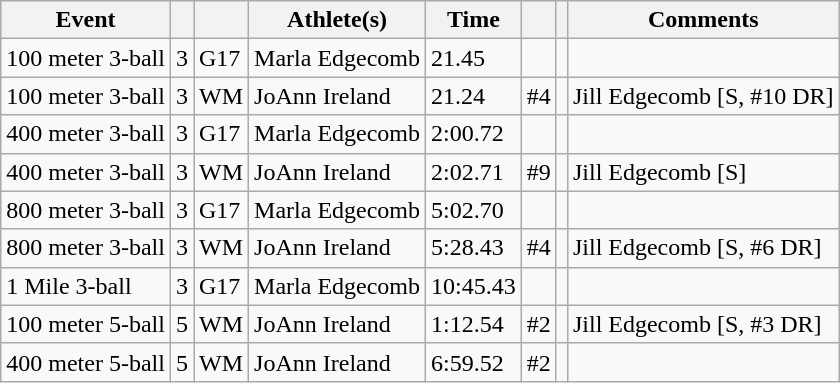<table class="wikitable sortable">
<tr>
<th>Event</th>
<th></th>
<th></th>
<th>Athlete(s)</th>
<th>Time</th>
<th></th>
<th></th>
<th>Comments</th>
</tr>
<tr>
<td>100 meter 3-ball</td>
<td>3</td>
<td>G17</td>
<td>Marla Edgecomb</td>
<td>21.45</td>
<td></td>
<td></td>
<td></td>
</tr>
<tr>
<td>100 meter 3-ball</td>
<td>3</td>
<td>WM</td>
<td>JoAnn Ireland</td>
<td>21.24</td>
<td>#4</td>
<td></td>
<td>Jill Edgecomb [S, #10 DR]</td>
</tr>
<tr>
<td>400 meter 3-ball</td>
<td>3</td>
<td>G17</td>
<td>Marla Edgecomb</td>
<td>2:00.72</td>
<td></td>
<td></td>
<td></td>
</tr>
<tr>
<td>400 meter 3-ball</td>
<td>3</td>
<td>WM</td>
<td>JoAnn Ireland</td>
<td>2:02.71</td>
<td>#9</td>
<td></td>
<td>Jill Edgecomb [S]</td>
</tr>
<tr>
<td>800 meter 3-ball</td>
<td>3</td>
<td>G17</td>
<td>Marla Edgecomb</td>
<td>5:02.70</td>
<td></td>
<td></td>
<td></td>
</tr>
<tr>
<td>800 meter 3-ball</td>
<td>3</td>
<td>WM</td>
<td>JoAnn Ireland</td>
<td>5:28.43</td>
<td>#4</td>
<td></td>
<td>Jill Edgecomb [S, #6 DR]</td>
</tr>
<tr>
<td>1 Mile 3-ball</td>
<td>3</td>
<td>G17</td>
<td>Marla Edgecomb</td>
<td>10:45.43</td>
<td></td>
<td></td>
<td></td>
</tr>
<tr>
<td>100 meter 5-ball</td>
<td>5</td>
<td>WM</td>
<td>JoAnn Ireland</td>
<td>1:12.54</td>
<td>#2</td>
<td></td>
<td>Jill Edgecomb [S, #3 DR]</td>
</tr>
<tr>
<td>400 meter 5-ball</td>
<td>5</td>
<td>WM</td>
<td>JoAnn Ireland</td>
<td>6:59.52</td>
<td>#2</td>
<td></td>
<td></td>
</tr>
</table>
